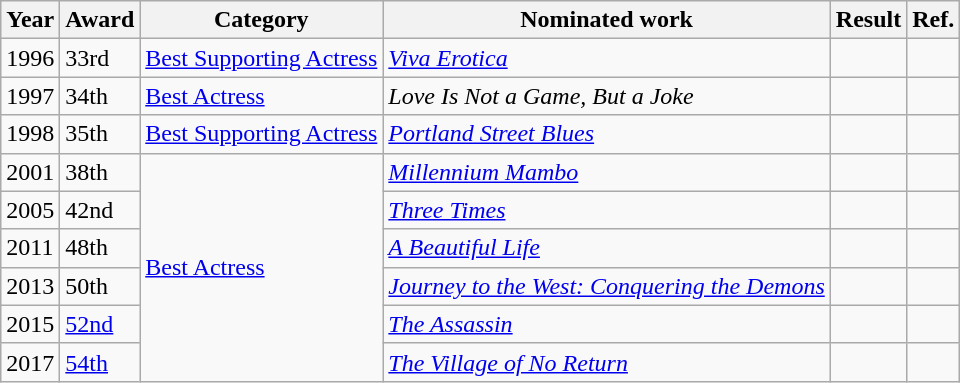<table class="wikitable">
<tr>
<th>Year</th>
<th>Award</th>
<th>Category</th>
<th>Nominated work</th>
<th>Result</th>
<th>Ref.</th>
</tr>
<tr>
<td>1996</td>
<td>33rd</td>
<td><a href='#'>Best Supporting Actress</a></td>
<td><em><a href='#'>Viva Erotica</a></em></td>
<td></td>
<td></td>
</tr>
<tr>
<td>1997</td>
<td>34th</td>
<td><a href='#'>Best Actress</a></td>
<td><em>Love Is Not a Game, But a Joke</em></td>
<td></td>
<td></td>
</tr>
<tr>
<td>1998</td>
<td>35th</td>
<td><a href='#'>Best Supporting Actress</a></td>
<td><em><a href='#'>Portland Street Blues</a></em></td>
<td></td>
<td></td>
</tr>
<tr>
<td>2001</td>
<td>38th</td>
<td rowspan=6><a href='#'>Best Actress</a></td>
<td><em><a href='#'>Millennium Mambo</a></em></td>
<td></td>
<td></td>
</tr>
<tr>
<td>2005</td>
<td>42nd</td>
<td><em><a href='#'>Three Times</a></em></td>
<td></td>
<td></td>
</tr>
<tr>
<td>2011</td>
<td>48th</td>
<td><em><a href='#'>A Beautiful Life</a></em></td>
<td></td>
<td></td>
</tr>
<tr>
<td>2013</td>
<td>50th</td>
<td><em><a href='#'>Journey to the West: Conquering the Demons</a></em></td>
<td></td>
<td></td>
</tr>
<tr>
<td>2015</td>
<td><a href='#'>52nd</a></td>
<td><em><a href='#'>The Assassin</a></em></td>
<td></td>
<td></td>
</tr>
<tr>
<td>2017</td>
<td><a href='#'>54th</a></td>
<td><em><a href='#'>The Village of No Return</a></em></td>
<td></td>
<td></td>
</tr>
</table>
